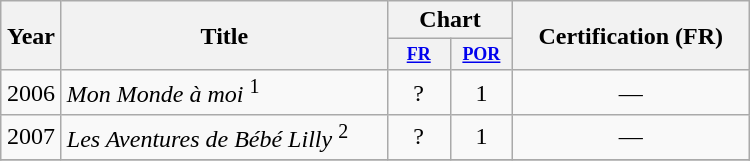<table class="wikitable">
<tr>
<th rowspan="2" width="33">Year</th>
<th rowspan="2" width="210">Title</th>
<th colspan="2">Chart</th>
<th rowspan="2" width="150">Certification (FR)</th>
</tr>
<tr>
<th style="width:3em;font-size:75%"><a href='#'>FR</a></th>
<th style="width:3em;font-size:75%"><a href='#'>POR</a></th>
</tr>
<tr>
<td align="center">2006</td>
<td><em>Mon Monde à moi</em> <sup>1</sup></td>
<td align="center">?</td>
<td align="center">1</td>
<td align="center">—</td>
</tr>
<tr>
<td align="center">2007</td>
<td><em>Les Aventures de Bébé Lilly</em> <sup>2</sup></td>
<td align="center">?</td>
<td align="center">1</td>
<td align="center">—</td>
</tr>
<tr>
</tr>
</table>
